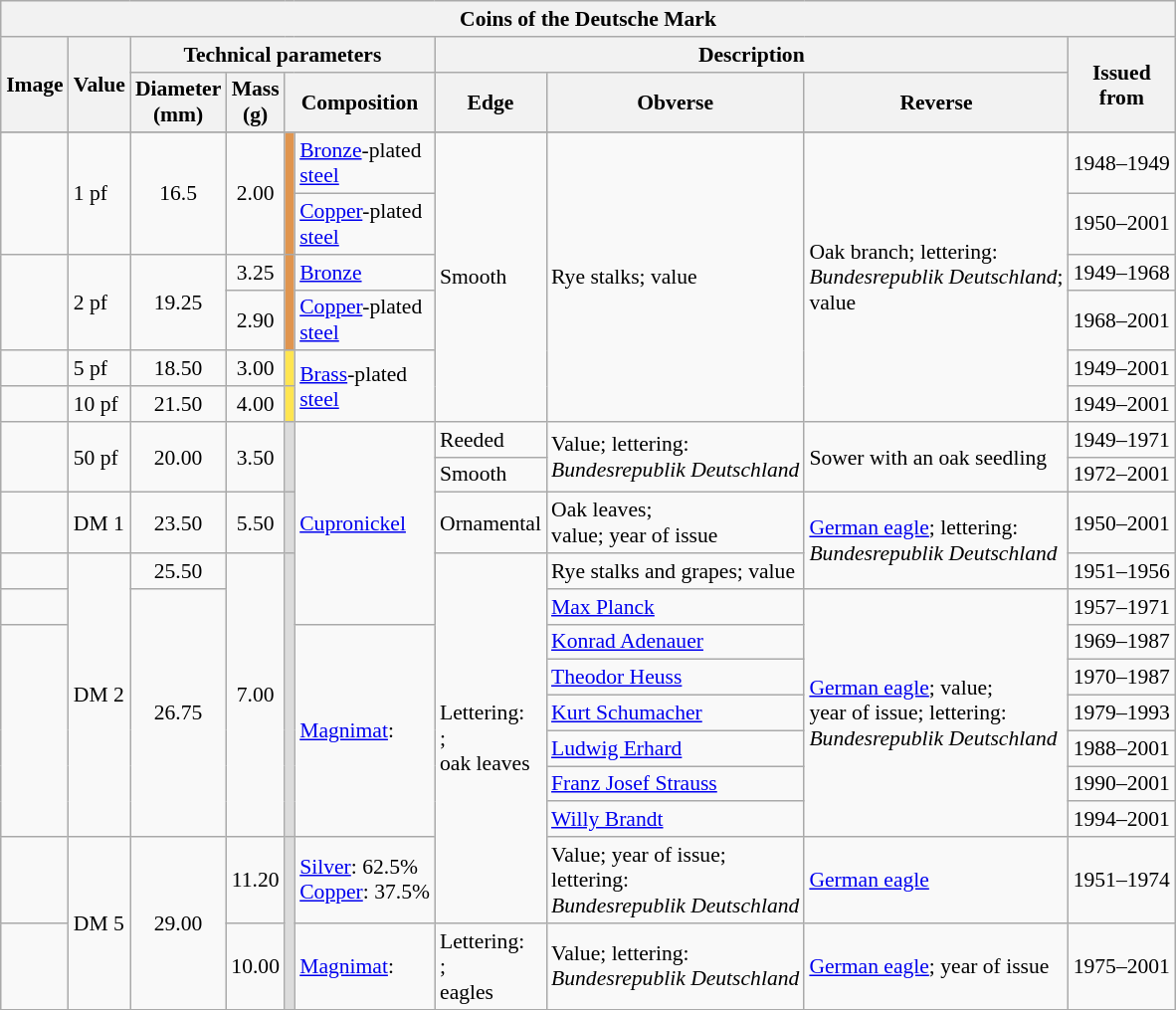<table class="wikitable" style="margin:auto; font-size:90%; border-width:1px;">
<tr>
<th colspan=10>Coins of the Deutsche Mark</th>
</tr>
<tr>
<th rowspan=2>Image</th>
<th rowspan=2>Value</th>
<th colspan=4>Technical parameters</th>
<th colspan=3>Description</th>
<th rowspan=2>Issued<br>from</th>
</tr>
<tr>
<th>Diameter<br>(mm)</th>
<th>Mass<br>(g)</th>
<th colspan=2>Composition</th>
<th>Edge</th>
<th>Obverse</th>
<th>Reverse</th>
</tr>
<tr>
</tr>
<tr>
<td rowspan=2 style="text-align:center"></td>
<td rowspan=2>1 pf</td>
<td rowspan=2 align=center>16.5</td>
<td rowspan=2 align=center>2.00</td>
<td rowspan=2 style="background-color:#e0954f;"></td>
<td><a href='#'>Bronze</a>-plated<br><a href='#'>steel</a></td>
<td rowspan=6>Smooth</td>
<td rowspan=6>Rye stalks; value</td>
<td rowspan=6>Oak branch; lettering:<br><em>Bundesrepublik Deutschland</em>;<br>value</td>
<td>1948–1949</td>
</tr>
<tr>
<td><a href='#'>Copper</a>-plated<br><a href='#'>steel</a></td>
<td>1950–2001</td>
</tr>
<tr>
<td rowspan=2 style="text-align:center"></td>
<td rowspan=2>2 pf</td>
<td rowspan=2 align=center>19.25</td>
<td align=center>3.25</td>
<td rowspan=2 style="background-color:#e0954f;"></td>
<td><a href='#'>Bronze</a></td>
<td>1949–1968</td>
</tr>
<tr>
<td align=center>2.90</td>
<td><a href='#'>Copper</a>-plated<br><a href='#'>steel</a></td>
<td>1968–2001</td>
</tr>
<tr>
<td style="text-align:center"></td>
<td>5 pf</td>
<td align=center>18.50</td>
<td align=center>3.00</td>
<td style="background-color:#ffe550;"></td>
<td rowspan=2><a href='#'>Brass</a>-plated<br><a href='#'>steel</a></td>
<td>1949–2001</td>
</tr>
<tr>
<td style="text-align:center"></td>
<td>10 pf</td>
<td align=center>21.50</td>
<td align=center>4.00</td>
<td style="background-color:#ffe550;"></td>
<td>1949–2001</td>
</tr>
<tr>
<td rowspan=2 style="text-align:center"></td>
<td rowspan=2>50 pf</td>
<td rowspan=2 align=center>20.00</td>
<td rowspan=2 align=center>3.50</td>
<td rowspan=2 style="background-color:#dcdcdc;"></td>
<td rowspan=5><a href='#'>Cupronickel</a></td>
<td>Reeded</td>
<td rowspan=2>Value; lettering:<br><em>Bundesrepublik Deutschland</em></td>
<td rowspan=2>Sower with an oak seedling</td>
<td>1949–1971</td>
</tr>
<tr>
<td>Smooth</td>
<td>1972–2001</td>
</tr>
<tr>
<td style="text-align:center"></td>
<td>DM 1</td>
<td align=center>23.50</td>
<td align=center>5.50</td>
<td style="background-color:#dcdcdc;"></td>
<td>Ornamental</td>
<td>Oak leaves;<br>value; year of issue</td>
<td rowspan=2><a href='#'>German eagle</a>; lettering:<br><em>Bundesrepublik Deutschland</em></td>
<td>1950–2001</td>
</tr>
<tr>
<td style="text-align:center"></td>
<td rowspan=8>DM 2</td>
<td align=center>25.50</td>
<td rowspan=8 align=center>7.00</td>
<td rowspan=8 style="background-color:#dcdcdc;"></td>
<td rowspan=9>Lettering:<br>;<br> oak leaves</td>
<td>Rye stalks and grapes; value</td>
<td>1951–1956</td>
</tr>
<tr>
<td style="text-align:center"></td>
<td rowspan=7 align=center>26.75</td>
<td><a href='#'>Max Planck</a></td>
<td rowspan=7><a href='#'>German eagle</a>; value;<br>year of issue; lettering:<br><em>Bundesrepublik Deutschland</em></td>
<td>1957–1971</td>
</tr>
<tr>
<td rowspan=6 style="text-align:center"></td>
<td rowspan=6><a href='#'>Magnimat</a>:<br></td>
<td><a href='#'>Konrad Adenauer</a></td>
<td>1969–1987</td>
</tr>
<tr>
<td><a href='#'>Theodor Heuss</a></td>
<td>1970–1987</td>
</tr>
<tr>
<td><a href='#'>Kurt Schumacher</a></td>
<td>1979–1993</td>
</tr>
<tr>
<td><a href='#'>Ludwig Erhard</a></td>
<td>1988–2001</td>
</tr>
<tr>
<td><a href='#'>Franz Josef Strauss</a></td>
<td>1990–2001</td>
</tr>
<tr>
<td><a href='#'>Willy Brandt</a></td>
<td>1994–2001</td>
</tr>
<tr>
<td style="text-align:center"></td>
<td rowspan=2>DM 5</td>
<td rowspan=2 align=center>29.00</td>
<td align=center>11.20</td>
<td rowspan=2 style="background-color:#dcdcdc;"></td>
<td><a href='#'>Silver</a>: 62.5%<br><a href='#'>Copper</a>: 37.5%</td>
<td>Value; year of issue;<br>lettering:<br><em>Bundesrepublik Deutschland</em></td>
<td><a href='#'>German eagle</a></td>
<td>1951–1974</td>
</tr>
<tr>
<td style="text-align:center"></td>
<td align=center>10.00</td>
<td><a href='#'>Magnimat</a>:<br></td>
<td>Lettering:<br>;<br> eagles</td>
<td>Value; lettering:<br><em>Bundesrepublik Deutschland</em></td>
<td><a href='#'>German eagle</a>; year of issue</td>
<td>1975–2001</td>
</tr>
<tr>
</tr>
</table>
